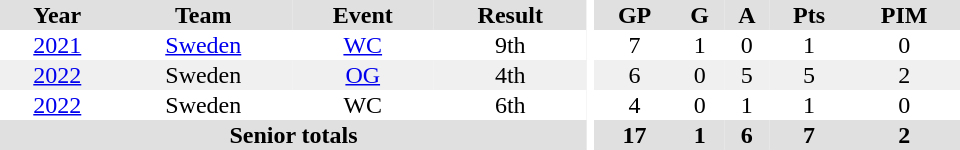<table border="0" cellpadding="1" cellspacing="0" ID="Table3" style="text-align:center; width:40em">
<tr ALIGN="center" bgcolor="#e0e0e0">
<th>Year</th>
<th>Team</th>
<th>Event</th>
<th>Result</th>
<th rowspan="99" bgcolor="#ffffff"></th>
<th>GP</th>
<th>G</th>
<th>A</th>
<th>Pts</th>
<th>PIM</th>
</tr>
<tr>
<td><a href='#'>2021</a></td>
<td><a href='#'>Sweden</a></td>
<td><a href='#'>WC</a></td>
<td>9th</td>
<td>7</td>
<td>1</td>
<td>0</td>
<td>1</td>
<td>0</td>
</tr>
<tr bgcolor="#f0f0f0">
<td><a href='#'>2022</a></td>
<td>Sweden</td>
<td><a href='#'>OG</a></td>
<td>4th</td>
<td>6</td>
<td>0</td>
<td>5</td>
<td>5</td>
<td>2</td>
</tr>
<tr>
<td><a href='#'>2022</a></td>
<td>Sweden</td>
<td>WC</td>
<td>6th</td>
<td>4</td>
<td>0</td>
<td>1</td>
<td>1</td>
<td>0</td>
</tr>
<tr bgcolor="#e0e0e0">
<th colspan="4">Senior totals</th>
<th>17</th>
<th>1</th>
<th>6</th>
<th>7</th>
<th>2</th>
</tr>
</table>
